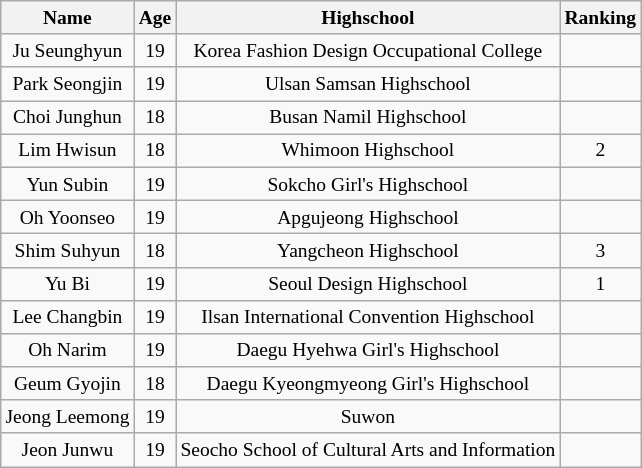<table class="wikitable sortable" style="text-align:center; font-size: small;">
<tr>
<th>Name</th>
<th>Age</th>
<th>Highschool</th>
<th>Ranking</th>
</tr>
<tr>
<td>Ju Seunghyun</td>
<td>19</td>
<td>Korea Fashion Design Occupational College</td>
<td></td>
</tr>
<tr>
<td>Park Seongjin</td>
<td>19</td>
<td>Ulsan Samsan Highschool</td>
<td></td>
</tr>
<tr>
<td>Choi Junghun</td>
<td>18</td>
<td>Busan Namil Highschool</td>
<td></td>
</tr>
<tr>
<td>Lim Hwisun</td>
<td>18</td>
<td>Whimoon Highschool</td>
<td>2</td>
</tr>
<tr>
<td>Yun Subin</td>
<td>19</td>
<td>Sokcho Girl's Highschool</td>
<td></td>
</tr>
<tr>
<td>Oh Yoonseo</td>
<td>19</td>
<td>Apgujeong Highschool</td>
<td></td>
</tr>
<tr>
<td>Shim Suhyun</td>
<td>18</td>
<td>Yangcheon Highschool</td>
<td>3</td>
</tr>
<tr>
<td>Yu Bi</td>
<td>19</td>
<td>Seoul Design Highschool</td>
<td>1</td>
</tr>
<tr>
<td>Lee Changbin</td>
<td>19</td>
<td>Ilsan International Convention Highschool</td>
<td></td>
</tr>
<tr>
<td>Oh Narim</td>
<td>19</td>
<td>Daegu Hyehwa Girl's Highschool</td>
<td></td>
</tr>
<tr>
<td>Geum Gyojin</td>
<td>18</td>
<td>Daegu Kyeongmyeong Girl's Highschool</td>
<td></td>
</tr>
<tr>
<td>Jeong Leemong</td>
<td>19</td>
<td>Suwon</td>
<td></td>
</tr>
<tr>
<td>Jeon Junwu</td>
<td>19</td>
<td>Seocho School of Cultural Arts and Information</td>
<td></td>
</tr>
</table>
